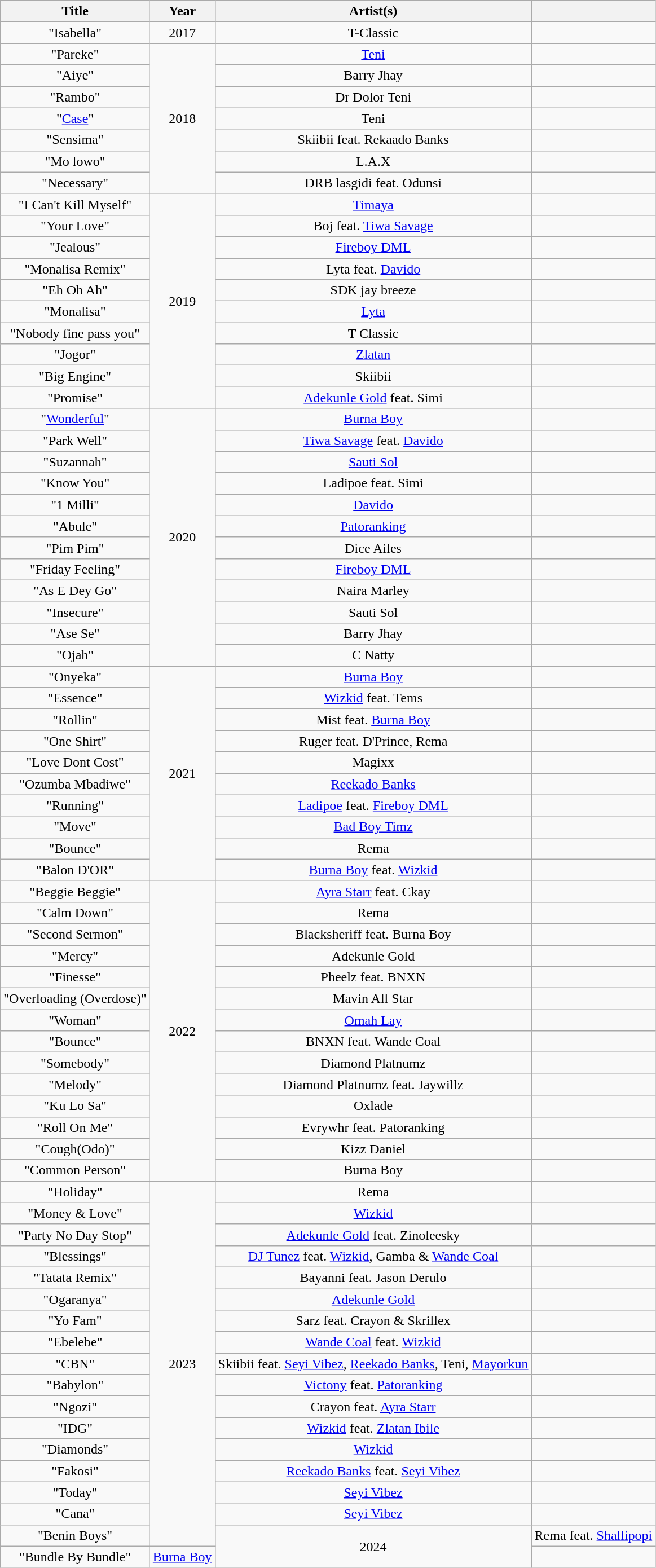<table class="wikitable sortable plainrowheaders" style="text-align:center;">
<tr>
<th scope="col">Title</th>
<th scope="col">Year</th>
<th scope="col">Artist(s)</th>
<th scope="col" class="unsortable"></th>
</tr>
<tr>
<td>"Isabella"</td>
<td>2017</td>
<td>T-Classic</td>
<td></td>
</tr>
<tr>
<td>"Pareke"</td>
<td rowspan="7">2018</td>
<td><a href='#'>Teni</a></td>
<td></td>
</tr>
<tr>
<td>"Aiye"</td>
<td>Barry Jhay</td>
<td></td>
</tr>
<tr>
<td>"Rambo"</td>
<td>Dr Dolor  Teni</td>
<td></td>
</tr>
<tr>
<td>"<a href='#'>Case</a>"</td>
<td>Teni</td>
<td></td>
</tr>
<tr>
<td>"Sensima"</td>
<td>Skiibii feat. Rekaado Banks</td>
<td></td>
</tr>
<tr>
<td>"Mo lowo"</td>
<td>L.A.X</td>
<td></td>
</tr>
<tr>
<td>"Necessary"</td>
<td>DRB lasgidi feat. Odunsi</td>
<td></td>
</tr>
<tr>
<td>"I Can't Kill Myself"</td>
<td rowspan="10">2019</td>
<td><a href='#'>Timaya</a></td>
<td></td>
</tr>
<tr>
<td>"Your Love"</td>
<td>Boj feat. <a href='#'>Tiwa Savage</a></td>
<td></td>
</tr>
<tr>
<td>"Jealous"</td>
<td><a href='#'>Fireboy DML</a></td>
<td></td>
</tr>
<tr>
<td>"Monalisa Remix"</td>
<td>Lyta feat. <a href='#'>Davido</a></td>
<td></td>
</tr>
<tr>
<td>"Eh Oh Ah"</td>
<td>SDK jay breeze</td>
<td></td>
</tr>
<tr>
<td>"Monalisa"</td>
<td><a href='#'>Lyta</a></td>
<td></td>
</tr>
<tr>
<td>"Nobody fine pass you"</td>
<td>T Classic</td>
<td></td>
</tr>
<tr>
<td>"Jogor"</td>
<td><a href='#'>Zlatan</a></td>
<td></td>
</tr>
<tr>
<td>"Big Engine"</td>
<td>Skiibii</td>
<td></td>
</tr>
<tr>
<td>"Promise"</td>
<td><a href='#'>Adekunle Gold</a> feat. Simi</td>
<td></td>
</tr>
<tr>
<td>"<a href='#'>Wonderful</a>"</td>
<td rowspan="12">2020</td>
<td><a href='#'>Burna Boy</a></td>
<td></td>
</tr>
<tr>
<td>"Park Well"</td>
<td><a href='#'>Tiwa Savage</a> feat. <a href='#'>Davido</a></td>
<td></td>
</tr>
<tr>
<td>"Suzannah"</td>
<td><a href='#'>Sauti Sol</a></td>
<td></td>
</tr>
<tr>
<td>"Know You"</td>
<td>Ladipoe feat. Simi</td>
<td></td>
</tr>
<tr>
<td>"1 Milli"</td>
<td><a href='#'>Davido</a></td>
<td></td>
</tr>
<tr>
<td>"Abule"</td>
<td><a href='#'>Patoranking</a></td>
<td></td>
</tr>
<tr>
<td>"Pim Pim"</td>
<td>Dice Ailes</td>
<td></td>
</tr>
<tr>
<td>"Friday Feeling"</td>
<td><a href='#'>Fireboy DML</a></td>
<td></td>
</tr>
<tr>
<td>"As E Dey Go"</td>
<td>Naira Marley</td>
<td></td>
</tr>
<tr>
<td>"Insecure"</td>
<td>Sauti Sol</td>
<td></td>
</tr>
<tr>
<td>"Ase Se"</td>
<td>Barry Jhay</td>
<td></td>
</tr>
<tr>
<td>"Ojah"</td>
<td>C Natty</td>
<td></td>
</tr>
<tr>
<td>"Onyeka"</td>
<td rowspan="10">2021</td>
<td><a href='#'>Burna Boy</a></td>
<td></td>
</tr>
<tr>
<td>"Essence"</td>
<td><a href='#'>Wizkid</a> feat. Tems</td>
<td></td>
</tr>
<tr>
<td>"Rollin"</td>
<td>Mist feat. <a href='#'>Burna Boy</a></td>
<td></td>
</tr>
<tr>
<td>"One Shirt"</td>
<td>Ruger feat. D'Prince, Rema</td>
<td></td>
</tr>
<tr>
<td>"Love Dont Cost"</td>
<td>Magixx</td>
<td></td>
</tr>
<tr>
<td>"Ozumba Mbadiwe"</td>
<td><a href='#'>Reekado Banks</a></td>
<td></td>
</tr>
<tr>
<td>"Running"</td>
<td><a href='#'>Ladipoe</a> feat. <a href='#'>Fireboy DML</a></td>
<td></td>
</tr>
<tr>
<td>"Move"</td>
<td><a href='#'>Bad Boy Timz</a></td>
<td></td>
</tr>
<tr>
<td>"Bounce"</td>
<td>Rema</td>
<td></td>
</tr>
<tr>
<td>"Balon D'OR"</td>
<td><a href='#'>Burna Boy</a> feat. <a href='#'>Wizkid</a></td>
<td></td>
</tr>
<tr>
<td>"Beggie Beggie"</td>
<td rowspan="14">2022</td>
<td><a href='#'>Ayra Starr</a> feat. Ckay</td>
<td></td>
</tr>
<tr>
<td>"Calm Down"</td>
<td>Rema</td>
<td></td>
</tr>
<tr>
<td>"Second Sermon"</td>
<td>Blacksheriff feat. Burna Boy</td>
<td></td>
</tr>
<tr>
<td>"Mercy"</td>
<td>Adekunle Gold</td>
<td></td>
</tr>
<tr>
<td>"Finesse"</td>
<td>Pheelz feat. BNXN</td>
<td></td>
</tr>
<tr>
<td>"Overloading (Overdose)"</td>
<td>Mavin All Star</td>
<td></td>
</tr>
<tr>
<td>"Woman"</td>
<td><a href='#'>Omah Lay</a></td>
<td></td>
</tr>
<tr>
<td>"Bounce"</td>
<td>BNXN feat. Wande Coal</td>
<td></td>
</tr>
<tr>
<td>"Somebody"</td>
<td>Diamond Platnumz</td>
<td></td>
</tr>
<tr>
<td>"Melody"</td>
<td>Diamond Platnumz feat. Jaywillz</td>
<td></td>
</tr>
<tr>
<td>"Ku Lo Sa"</td>
<td>Oxlade</td>
<td></td>
</tr>
<tr>
<td>"Roll On Me"</td>
<td>Evrywhr feat. Patoranking</td>
<td></td>
</tr>
<tr>
<td>"Cough(Odo)"</td>
<td>Kizz Daniel</td>
<td></td>
</tr>
<tr>
<td>"Common Person"</td>
<td>Burna Boy</td>
<td></td>
</tr>
<tr>
<td>"Holiday"</td>
<td rowspan="17">2023</td>
<td>Rema</td>
<td></td>
</tr>
<tr>
<td>"Money & Love"</td>
<td><a href='#'>Wizkid</a></td>
<td></td>
</tr>
<tr>
<td>"Party No Day Stop"</td>
<td><a href='#'>Adekunle Gold</a> feat. Zinoleesky</td>
<td></td>
</tr>
<tr>
<td>"Blessings"</td>
<td><a href='#'>DJ Tunez</a> feat. <a href='#'>Wizkid</a>, Gamba & <a href='#'>Wande Coal</a></td>
<td></td>
</tr>
<tr>
<td>"Tatata Remix"</td>
<td>Bayanni feat. Jason Derulo</td>
<td></td>
</tr>
<tr>
<td>"Ogaranya"</td>
<td><a href='#'>Adekunle Gold</a></td>
<td></td>
</tr>
<tr>
<td>"Yo Fam"</td>
<td>Sarz feat. Crayon & Skrillex</td>
<td></td>
</tr>
<tr>
<td>"Ebelebe"</td>
<td><a href='#'>Wande Coal</a> feat. <a href='#'>Wizkid</a></td>
<td></td>
</tr>
<tr>
<td>"CBN"</td>
<td>Skiibii feat. <a href='#'>Seyi Vibez</a>, <a href='#'>Reekado Banks</a>, Teni, <a href='#'>Mayorkun</a></td>
<td></td>
</tr>
<tr>
<td>"Babylon"</td>
<td><a href='#'>Victony</a> feat. <a href='#'>Patoranking</a></td>
<td></td>
</tr>
<tr>
<td>"Ngozi"</td>
<td>Crayon feat. <a href='#'>Ayra Starr</a></td>
<td></td>
</tr>
<tr>
<td>"IDG"</td>
<td><a href='#'>Wizkid</a> feat. <a href='#'>Zlatan Ibile</a></td>
<td></td>
</tr>
<tr>
<td>"Diamonds"</td>
<td><a href='#'>Wizkid</a></td>
<td></td>
</tr>
<tr>
<td>"Fakosi"</td>
<td><a href='#'>Reekado Banks</a> feat. <a href='#'>Seyi Vibez</a></td>
<td></td>
</tr>
<tr>
<td>"Today"</td>
<td><a href='#'>Seyi Vibez</a></td>
<td></td>
</tr>
<tr>
<td>"Cana"</td>
<td><a href='#'>Seyi Vibez</a></td>
<td></td>
</tr>
<tr>
<td>"Benin Boys"</td>
<td rowspan="2">2024</td>
<td>Rema feat. <a href='#'>Shallipopi</a></td>
</tr>
<tr>
<td>"Bundle By Bundle"</td>
<td><a href='#'>Burna Boy</a></td>
<td></td>
</tr>
</table>
